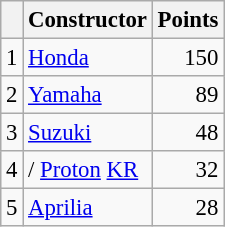<table class="wikitable" style="font-size: 95%;">
<tr>
<th></th>
<th>Constructor</th>
<th>Points</th>
</tr>
<tr>
<td align=center>1</td>
<td> <a href='#'>Honda</a></td>
<td align=right>150</td>
</tr>
<tr>
<td align=center>2</td>
<td> <a href='#'>Yamaha</a></td>
<td align=right>89</td>
</tr>
<tr>
<td align=center>3</td>
<td> <a href='#'>Suzuki</a></td>
<td align=right>48</td>
</tr>
<tr>
<td align=center>4</td>
<td>/ <a href='#'>Proton</a> <a href='#'>KR</a></td>
<td align=right>32</td>
</tr>
<tr>
<td align=center>5</td>
<td> <a href='#'>Aprilia</a></td>
<td align=right>28</td>
</tr>
</table>
